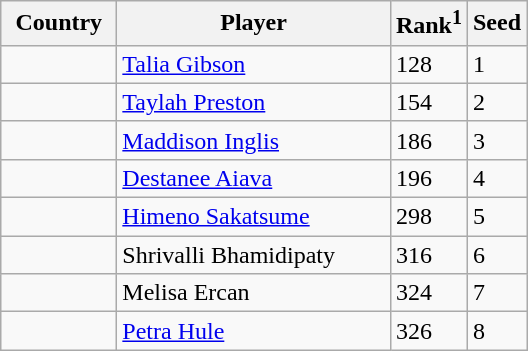<table class="sortable wikitable">
<tr>
<th width="70">Country</th>
<th width="175">Player</th>
<th>Rank<sup>1</sup></th>
<th>Seed</th>
</tr>
<tr>
<td></td>
<td><a href='#'>Talia Gibson</a></td>
<td>128</td>
<td>1</td>
</tr>
<tr>
<td></td>
<td><a href='#'>Taylah Preston</a></td>
<td>154</td>
<td>2</td>
</tr>
<tr>
<td></td>
<td><a href='#'>Maddison Inglis</a></td>
<td>186</td>
<td>3</td>
</tr>
<tr>
<td></td>
<td><a href='#'>Destanee Aiava</a></td>
<td>196</td>
<td>4</td>
</tr>
<tr>
<td></td>
<td><a href='#'>Himeno Sakatsume</a></td>
<td>298</td>
<td>5</td>
</tr>
<tr>
<td></td>
<td>Shrivalli Bhamidipaty</td>
<td>316</td>
<td>6</td>
</tr>
<tr>
<td></td>
<td>Melisa Ercan</td>
<td>324</td>
<td>7</td>
</tr>
<tr>
<td></td>
<td><a href='#'>Petra Hule</a></td>
<td>326</td>
<td>8</td>
</tr>
</table>
